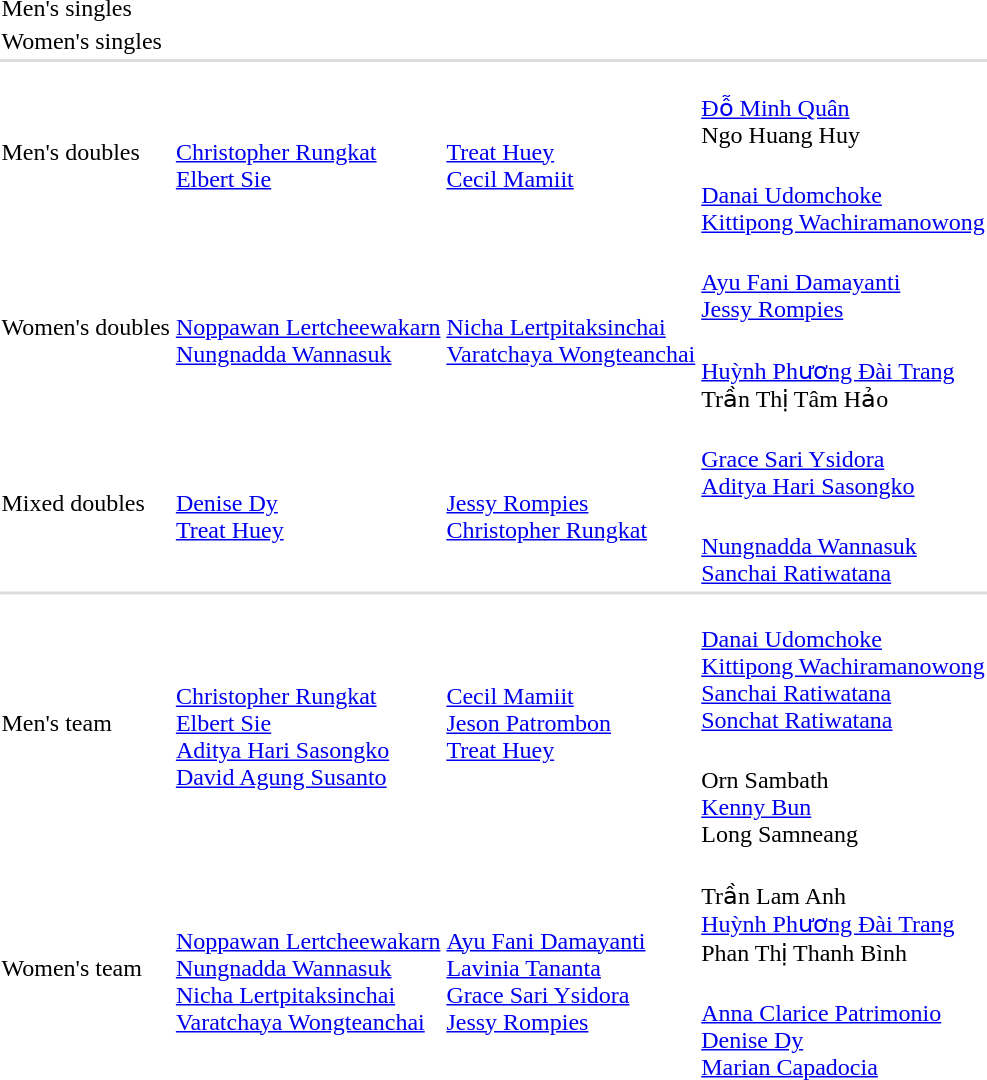<table>
<tr>
<td rowspan=2>Men's singles<br></td>
<td rowspan=2></td>
<td rowspan=2></td>
<td></td>
</tr>
<tr>
<td></td>
</tr>
<tr>
<td rowspan=2>Women's singles<br></td>
<td rowspan=2></td>
<td rowspan=2></td>
<td></td>
</tr>
<tr>
<td></td>
</tr>
<tr bgcolor=#DDDDDD>
<td colspan=4></td>
</tr>
<tr>
<td rowspan=2>Men's doubles<br></td>
<td rowspan=2> <br><a href='#'>Christopher Rungkat</a> <br><a href='#'>Elbert Sie</a></td>
<td rowspan=2> <br><a href='#'>Treat Huey</a><br> <a href='#'>Cecil Mamiit</a></td>
<td> <br><a href='#'>Đỗ Minh Quân</a><br>Ngo Huang Huy</td>
</tr>
<tr>
<td><br><a href='#'>Danai Udomchoke</a> <br><a href='#'>Kittipong Wachiramanowong</a></td>
</tr>
<tr>
<td rowspan=2>Women's doubles<br></td>
<td rowspan=2> <br><a href='#'>Noppawan Lertcheewakarn</a><br><a href='#'>Nungnadda Wannasuk</a></td>
<td rowspan=2> <br><a href='#'>Nicha Lertpitaksinchai</a><br><a href='#'>Varatchaya Wongteanchai</a></td>
<td> <br><a href='#'>Ayu Fani Damayanti</a><br><a href='#'>Jessy Rompies</a></td>
</tr>
<tr>
<td> <br><a href='#'>Huỳnh Phương Đài Trang</a><br>Trần Thị Tâm Hảo</td>
</tr>
<tr>
<td rowspan=2>Mixed doubles<br></td>
<td rowspan=2> <br><a href='#'>Denise Dy</a><br><a href='#'>Treat Huey</a></td>
<td rowspan=2> <br><a href='#'>Jessy Rompies</a><br><a href='#'>Christopher Rungkat</a></td>
<td> <br><a href='#'>Grace Sari Ysidora</a><br><a href='#'>Aditya Hari Sasongko</a></td>
</tr>
<tr>
<td> <br><a href='#'>Nungnadda Wannasuk</a><br><a href='#'>Sanchai Ratiwatana</a></td>
</tr>
<tr bgcolor=#DDDDDD>
<td colspan=4></td>
</tr>
<tr>
<td rowspan=2>Men's team<br></td>
<td rowspan=2> <br> <a href='#'>Christopher Rungkat</a> <br> <a href='#'>Elbert Sie</a> <br> <a href='#'>Aditya Hari Sasongko</a> <br> <a href='#'>David Agung Susanto</a></td>
<td rowspan=2> <br> <a href='#'>Cecil Mamiit</a> <br> <a href='#'>Jeson Patrombon</a> <br> <a href='#'>Treat Huey</a> <br>  </td>
<td> <br> <a href='#'>Danai Udomchoke</a> <br> <a href='#'>Kittipong Wachiramanowong</a> <br> <a href='#'>Sanchai Ratiwatana</a> <br> <a href='#'>Sonchat Ratiwatana</a></td>
</tr>
<tr>
<td> <br> Orn Sambath <br> <a href='#'>Kenny Bun</a> <br> Long Samneang</td>
</tr>
<tr>
<td rowspan=2>Women's team<br></td>
<td rowspan=2> <br> <a href='#'>Noppawan Lertcheewakarn</a> <br> <a href='#'>Nungnadda Wannasuk</a> <br> <a href='#'>Nicha Lertpitaksinchai</a> <br> <a href='#'>Varatchaya Wongteanchai</a></td>
<td rowspan=2> <br> <a href='#'>Ayu Fani Damayanti</a> <br> <a href='#'>Lavinia Tananta</a> <br> <a href='#'>Grace Sari Ysidora</a> <br> <a href='#'>Jessy Rompies</a></td>
<td> <br> Trần Lam Anh <br> <a href='#'>Huỳnh Phương Đài Trang</a> <br> Phan Thị Thanh Bình</td>
</tr>
<tr>
<td> <br> <a href='#'>Anna Clarice Patrimonio</a> <br> <a href='#'>Denise Dy</a> <br> <a href='#'>Marian Capadocia</a></td>
</tr>
</table>
